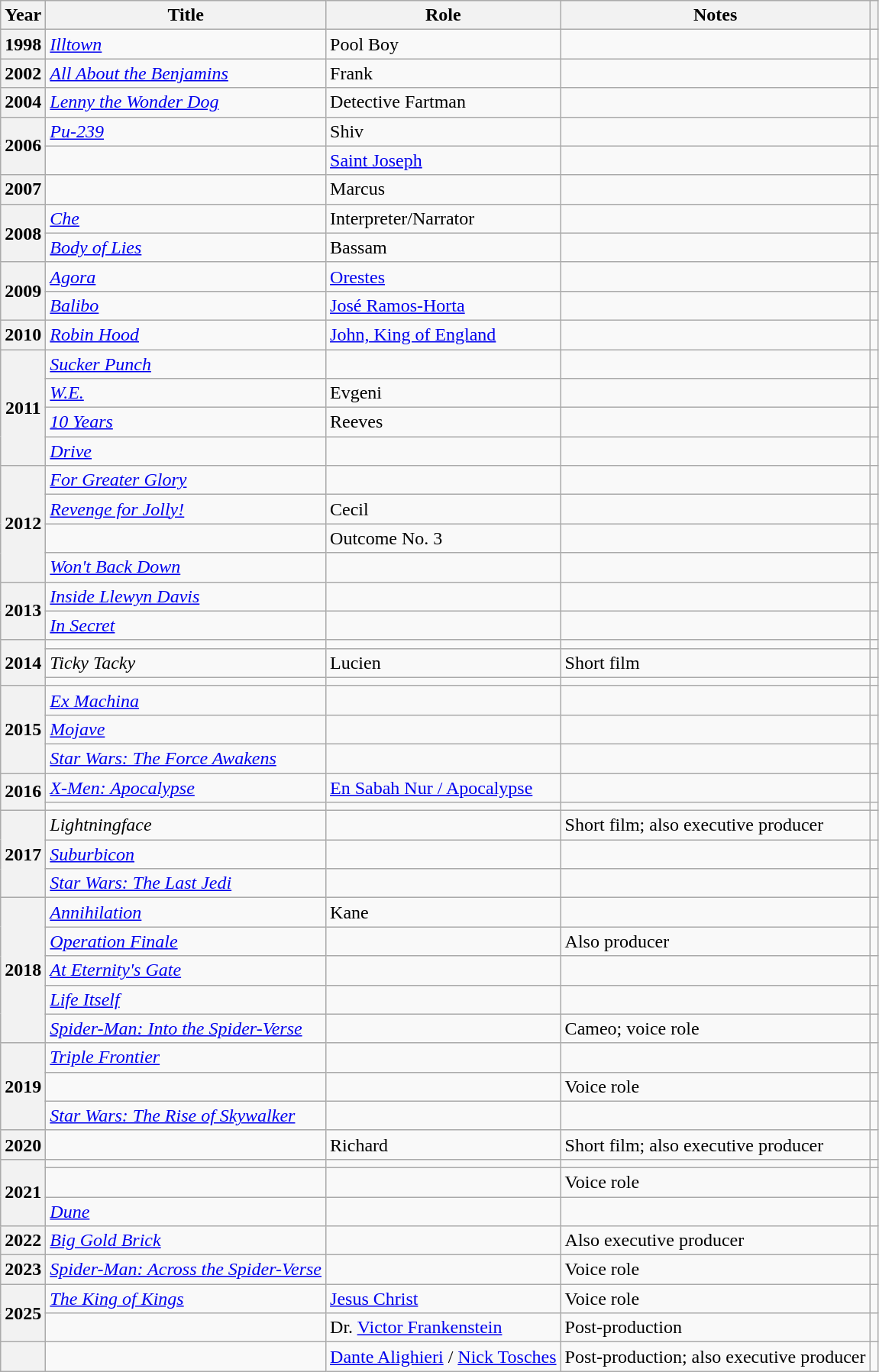<table class="wikitable sortable plainrowheaders">
<tr>
<th scope="col">Year</th>
<th scope="col">Title</th>
<th scope="col" class="unsortable">Role</th>
<th scope="col" class="unsortable">Notes</th>
<th scope="col" class="unsortable"></th>
</tr>
<tr>
<th scope="row">1998</th>
<td><em><a href='#'>Illtown</a></em></td>
<td>Pool Boy</td>
<td></td>
<td style="text-align:center;"></td>
</tr>
<tr>
<th scope="row">2002</th>
<td><em><a href='#'>All About the Benjamins</a></em></td>
<td>Frank</td>
<td></td>
<td style="text-align:center;"></td>
</tr>
<tr>
<th scope="row">2004</th>
<td><em><a href='#'>Lenny the Wonder Dog</a></em></td>
<td>Detective Fartman</td>
<td></td>
<td style="text-align:center;"></td>
</tr>
<tr>
<th scope="row" rowspan="2">2006</th>
<td><em><a href='#'>Pu-239</a></em></td>
<td>Shiv</td>
<td></td>
<td style="text-align:center;"></td>
</tr>
<tr>
<td><em></em></td>
<td><a href='#'>Saint Joseph</a></td>
<td></td>
<td style="text-align:center;"></td>
</tr>
<tr>
<th scope="row">2007</th>
<td><em></em></td>
<td>Marcus</td>
<td></td>
<td style="text-align:center;"></td>
</tr>
<tr>
<th scope="row" rowspan="2">2008</th>
<td><em><a href='#'>Che</a></em></td>
<td>Interpreter/Narrator</td>
<td></td>
<td style="text-align:center;"></td>
</tr>
<tr>
<td><em><a href='#'>Body of Lies</a></em></td>
<td>Bassam</td>
<td></td>
<td style="text-align:center;"></td>
</tr>
<tr>
<th scope="row" rowspan="2">2009</th>
<td><em><a href='#'>Agora</a></em></td>
<td><a href='#'>Orestes</a></td>
<td></td>
<td style="text-align:center;"><br></td>
</tr>
<tr>
<td><em><a href='#'>Balibo</a></em></td>
<td><a href='#'>José Ramos-Horta</a></td>
<td></td>
<td style="text-align:center;"></td>
</tr>
<tr>
<th scope="row">2010</th>
<td><em><a href='#'>Robin Hood</a></em></td>
<td><a href='#'>John, King of England</a></td>
<td></td>
<td style="text-align:center;"></td>
</tr>
<tr>
<th scope="row" rowspan="4">2011</th>
<td><em><a href='#'>Sucker Punch</a></em></td>
<td></td>
<td></td>
<td style="text-align:center;"></td>
</tr>
<tr>
<td><em><a href='#'>W.E.</a></em></td>
<td>Evgeni</td>
<td></td>
<td style="text-align:center;"></td>
</tr>
<tr>
<td><em><a href='#'>10 Years</a></em></td>
<td>Reeves</td>
<td></td>
<td style="text-align:center;"></td>
</tr>
<tr>
<td><em><a href='#'>Drive</a></em></td>
<td></td>
<td></td>
<td style="text-align:center;"></td>
</tr>
<tr>
<th scope="row" rowspan="4">2012</th>
<td><em><a href='#'>For Greater Glory</a></em></td>
<td></td>
<td></td>
<td style="text-align:center;"></td>
</tr>
<tr>
<td><em><a href='#'>Revenge for Jolly!</a></em></td>
<td>Cecil</td>
<td></td>
<td style="text-align:center;"></td>
</tr>
<tr>
<td><em></em></td>
<td>Outcome No. 3</td>
<td></td>
<td style="text-align:center;"></td>
</tr>
<tr>
<td><em><a href='#'>Won't Back Down</a></em></td>
<td></td>
<td></td>
<td style="text-align:center;"></td>
</tr>
<tr>
<th scope="row" rowspan="2">2013</th>
<td><em><a href='#'>Inside Llewyn Davis</a></em></td>
<td></td>
<td></td>
<td style="text-align:center;"></td>
</tr>
<tr>
<td><em><a href='#'>In Secret</a></em></td>
<td></td>
<td></td>
<td style="text-align:center;"></td>
</tr>
<tr>
<th scope="row" rowspan="3">2014</th>
<td><em></em></td>
<td></td>
<td></td>
<td style="text-align:center;"></td>
</tr>
<tr>
<td><em>Ticky Tacky</em></td>
<td>Lucien</td>
<td>Short film</td>
<td style="text-align:center;"></td>
</tr>
<tr>
<td><em></em></td>
<td></td>
<td></td>
<td style="text-align:center;"></td>
</tr>
<tr>
<th scope="row" rowspan="3">2015</th>
<td><em><a href='#'>Ex Machina</a></em></td>
<td></td>
<td></td>
<td style="text-align:center;"></td>
</tr>
<tr>
<td><em><a href='#'>Mojave</a></em></td>
<td></td>
<td></td>
<td style="text-align:center;"></td>
</tr>
<tr>
<td><em><a href='#'>Star Wars: The Force Awakens</a></em></td>
<td></td>
<td></td>
<td style="text-align:center;"></td>
</tr>
<tr>
<th scope="row" rowspan="2">2016</th>
<td><em><a href='#'>X-Men: Apocalypse</a></em></td>
<td><a href='#'>En Sabah Nur / Apocalypse</a></td>
<td></td>
<td style="text-align:center;"></td>
</tr>
<tr>
<td><em></em></td>
<td></td>
<td></td>
<td style="text-align:center;"></td>
</tr>
<tr>
<th scope="row" rowspan="3">2017</th>
<td><em>Lightningface</em></td>
<td></td>
<td>Short film; also executive producer</td>
<td style="text-align:center;"></td>
</tr>
<tr>
<td><em><a href='#'>Suburbicon</a></em></td>
<td></td>
<td></td>
<td style="text-align:center;"></td>
</tr>
<tr>
<td><em><a href='#'>Star Wars: The Last Jedi</a></em></td>
<td></td>
<td></td>
<td style="text-align:center;"></td>
</tr>
<tr>
<th scope="row" rowspan="5">2018</th>
<td><em><a href='#'>Annihilation</a></em></td>
<td>Kane</td>
<td></td>
<td style="text-align:center;"></td>
</tr>
<tr>
<td><em><a href='#'>Operation Finale</a></em></td>
<td></td>
<td>Also producer</td>
<td style="text-align:center;"></td>
</tr>
<tr>
<td><em><a href='#'>At Eternity's Gate</a></em></td>
<td></td>
<td></td>
<td style="text-align:center;"></td>
</tr>
<tr>
<td><em><a href='#'>Life Itself</a></em></td>
<td></td>
<td></td>
<td style="text-align:center;"></td>
</tr>
<tr>
<td><em><a href='#'>Spider-Man: Into the Spider-Verse</a></em></td>
<td></td>
<td>Cameo; voice role</td>
<td style="text-align:center;"><br></td>
</tr>
<tr>
<th scope="row" rowspan="3">2019</th>
<td><em><a href='#'>Triple Frontier</a></em></td>
<td></td>
<td></td>
<td style="text-align:center;"></td>
</tr>
<tr>
<td><em></em></td>
<td></td>
<td>Voice role</td>
<td style="text-align:center;"></td>
</tr>
<tr>
<td><em><a href='#'>Star Wars: The Rise of Skywalker</a></em></td>
<td></td>
<td></td>
<td style="text-align:center;"></td>
</tr>
<tr>
<th scope="row">2020</th>
<td><em></em></td>
<td>Richard</td>
<td>Short film; also executive producer</td>
<td style="text-align:center;"></td>
</tr>
<tr>
<th scope="row" rowspan="3">2021</th>
<td><em></em></td>
<td></td>
<td></td>
<td style="text-align:center;"></td>
</tr>
<tr>
<td><em></em></td>
<td></td>
<td>Voice role</td>
<td style="text-align:center;"></td>
</tr>
<tr>
<td><em><a href='#'>Dune</a></em></td>
<td></td>
<td></td>
<td style="text-align:center;"></td>
</tr>
<tr>
<th scope="row">2022</th>
<td><em><a href='#'>Big Gold Brick</a></em></td>
<td></td>
<td>Also executive producer</td>
<td style="text-align:center;"></td>
</tr>
<tr>
<th scope="row">2023</th>
<td><em><a href='#'>Spider-Man: Across the Spider-Verse</a></em></td>
<td></td>
<td>Voice role</td>
<td style="text-align:center;"></td>
</tr>
<tr>
<th scope="row" rowspan="2">2025</th>
<td><a href='#'><em>The King of Kings</em></a></td>
<td><a href='#'>Jesus Christ</a></td>
<td>Voice role</td>
<td style="text-align:center;"></td>
</tr>
<tr>
<td></td>
<td>Dr. <a href='#'>Victor Frankenstein</a></td>
<td>Post-production</td>
<td style="text-align:center;"></td>
</tr>
<tr>
<th scope="row"></th>
<td></td>
<td><a href='#'>Dante Alighieri</a> / <a href='#'>Nick Tosches</a></td>
<td>Post-production; also executive producer</td>
<td style="text-align:center;"></td>
</tr>
</table>
